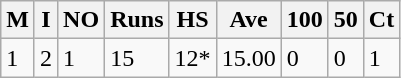<table class="wikitable">
<tr>
<th>M</th>
<th>I</th>
<th>NO</th>
<th>Runs</th>
<th>HS</th>
<th>Ave</th>
<th>100</th>
<th>50</th>
<th>Ct</th>
</tr>
<tr>
<td>1</td>
<td>2</td>
<td>1</td>
<td>15</td>
<td>12*</td>
<td>15.00</td>
<td>0</td>
<td>0</td>
<td>1</td>
</tr>
</table>
